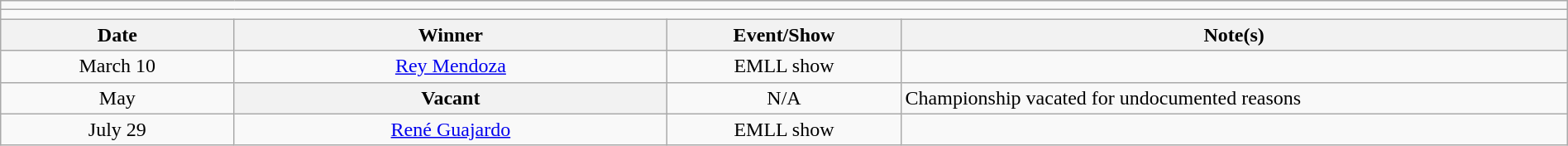<table class="wikitable" style="text-align:center; width:100%;">
<tr>
<td colspan=5></td>
</tr>
<tr>
<td colspan=5><strong></strong></td>
</tr>
<tr>
<th width=14%>Date</th>
<th width=26%>Winner</th>
<th width=14%>Event/Show</th>
<th width=40%>Note(s)</th>
</tr>
<tr>
<td>March 10</td>
<td><a href='#'>Rey Mendoza</a></td>
<td>EMLL show</td>
<td align=left></td>
</tr>
<tr>
<td>May</td>
<th>Vacant</th>
<td>N/A</td>
<td align=left>Championship vacated for undocumented reasons</td>
</tr>
<tr>
<td>July 29</td>
<td><a href='#'>René Guajardo</a></td>
<td>EMLL show</td>
<td align=left></td>
</tr>
</table>
